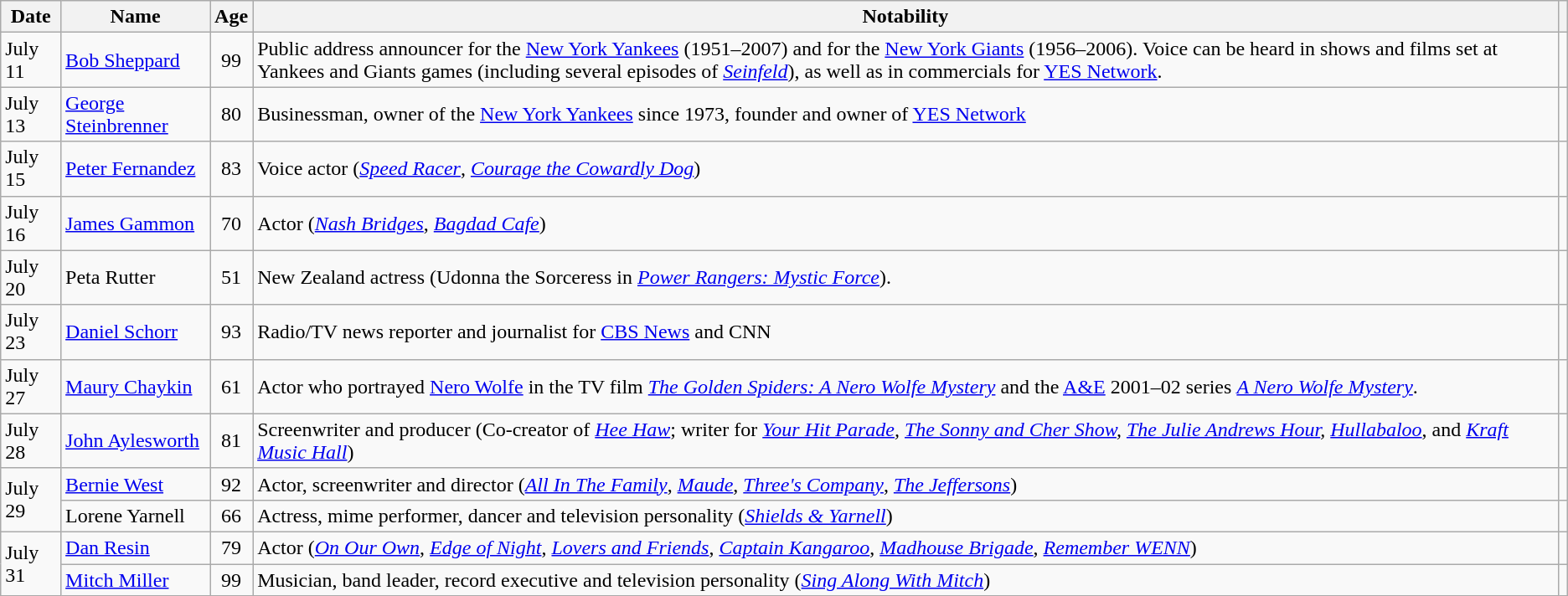<table class="wikitable sortable">
<tr ">
<th>Date</th>
<th>Name</th>
<th>Age</th>
<th>Notability</th>
<th class="unsortable"></th>
</tr>
<tr>
<td>July 11</td>
<td><a href='#'>Bob Sheppard</a></td>
<td style="text-align:center;">99</td>
<td>Public address announcer for the <a href='#'>New York Yankees</a> (1951–2007) and for the <a href='#'>New York Giants</a> (1956–2006). Voice can be heard in shows and films set at Yankees and Giants games (including several episodes of <em><a href='#'>Seinfeld</a></em>), as well as in commercials for <a href='#'>YES Network</a>.</td>
<td></td>
</tr>
<tr>
<td>July 13</td>
<td><a href='#'>George Steinbrenner</a></td>
<td style="text-align:center;">80</td>
<td>Businessman, owner of the <a href='#'>New York Yankees</a> since 1973, founder and owner of <a href='#'>YES Network</a></td>
<td></td>
</tr>
<tr>
<td>July 15</td>
<td><a href='#'>Peter Fernandez</a></td>
<td style="text-align:center;">83</td>
<td>Voice actor (<em><a href='#'>Speed Racer</a></em>, <em><a href='#'>Courage the Cowardly Dog</a></em>)</td>
<td></td>
</tr>
<tr>
<td>July 16</td>
<td><a href='#'>James Gammon</a></td>
<td style="text-align:center;">70</td>
<td>Actor (<em><a href='#'>Nash Bridges</a></em>, <em><a href='#'>Bagdad Cafe</a></em>)</td>
<td></td>
</tr>
<tr>
<td>July 20</td>
<td>Peta Rutter</td>
<td style="text-align:center;">51</td>
<td>New Zealand actress (Udonna the Sorceress in <em><a href='#'>Power Rangers: Mystic Force</a></em>).</td>
<td></td>
</tr>
<tr>
<td>July 23</td>
<td><a href='#'>Daniel Schorr</a></td>
<td style="text-align:center;">93</td>
<td>Radio/TV news reporter and journalist for <a href='#'>CBS News</a> and CNN</td>
<td></td>
</tr>
<tr>
<td>July 27</td>
<td><a href='#'>Maury Chaykin</a></td>
<td style="text-align:center;">61</td>
<td>Actor who portrayed <a href='#'>Nero Wolfe</a> in the TV film <em><a href='#'>The Golden Spiders: A Nero Wolfe Mystery</a></em> and the <a href='#'>A&E</a> 2001–02 series <em><a href='#'>A Nero Wolfe Mystery</a></em>.</td>
<td></td>
</tr>
<tr>
<td>July 28</td>
<td><a href='#'>John Aylesworth</a></td>
<td style="text-align:center;">81</td>
<td>Screenwriter and producer (Co-creator of <em><a href='#'>Hee Haw</a></em>; writer for <em><a href='#'>Your Hit Parade</a>, <a href='#'>The Sonny and Cher Show</a>, <a href='#'>The Julie Andrews Hour</a>, <a href='#'>Hullabaloo</a></em>, and <em><a href='#'>Kraft Music Hall</a></em>)</td>
<td></td>
</tr>
<tr>
<td rowspan="2">July 29</td>
<td><a href='#'>Bernie West</a></td>
<td style="text-align:center;">92</td>
<td>Actor, screenwriter and director (<em><a href='#'>All In The Family</a></em>, <em><a href='#'>Maude</a></em>, <em><a href='#'>Three's Company</a></em>, <em><a href='#'>The Jeffersons</a></em>)</td>
<td></td>
</tr>
<tr>
<td>Lorene Yarnell</td>
<td style="text-align:center;">66</td>
<td>Actress, mime performer, dancer and television personality (<em><a href='#'>Shields & Yarnell</a></em>)</td>
<td></td>
</tr>
<tr>
<td rowspan="2">July 31</td>
<td><a href='#'>Dan Resin</a></td>
<td style="text-align:center;">79</td>
<td>Actor (<em><a href='#'>On Our Own</a></em>, <em><a href='#'>Edge of Night</a></em>, <em><a href='#'>Lovers and Friends</a></em>, <em><a href='#'>Captain Kangaroo</a></em>, <em><a href='#'>Madhouse Brigade</a></em>, <em><a href='#'>Remember WENN</a></em>)</td>
<td></td>
</tr>
<tr>
<td><a href='#'>Mitch Miller</a></td>
<td style="text-align:center;">99</td>
<td>Musician, band leader, record executive and television personality (<em><a href='#'>Sing Along With Mitch</a></em>)</td>
<td></td>
</tr>
</table>
